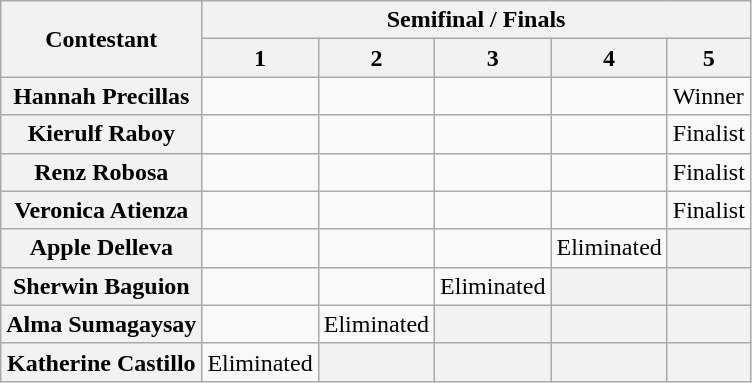<table class="wikitable">
<tr>
<th rowspan=2>Contestant</th>
<th colspan=12>Semifinal / Finals</th>
</tr>
<tr>
<th>1</th>
<th>2</th>
<th>3</th>
<th>4</th>
<th>5</th>
</tr>
<tr>
<th>Hannah Precillas</th>
<td></td>
<td></td>
<td></td>
<td></td>
<td>Winner</td>
</tr>
<tr>
<th>Kierulf Raboy</th>
<td></td>
<td></td>
<td></td>
<td></td>
<td>Finalist</td>
</tr>
<tr>
<th>Renz Robosa</th>
<td></td>
<td></td>
<td></td>
<td></td>
<td>Finalist</td>
</tr>
<tr>
<th>Veronica Atienza</th>
<td></td>
<td></td>
<td></td>
<td></td>
<td>Finalist</td>
</tr>
<tr>
<th>Apple Delleva</th>
<td></td>
<td></td>
<td></td>
<td>Eliminated</td>
<th></th>
</tr>
<tr>
<th>Sherwin Baguion</th>
<td></td>
<td></td>
<td>Eliminated</td>
<th></th>
<th></th>
</tr>
<tr>
<th>Alma Sumagaysay</th>
<td></td>
<td>Eliminated</td>
<th></th>
<th></th>
<th></th>
</tr>
<tr>
<th>Katherine Castillo</th>
<td>Eliminated</td>
<th></th>
<th></th>
<th></th>
<th></th>
</tr>
</table>
